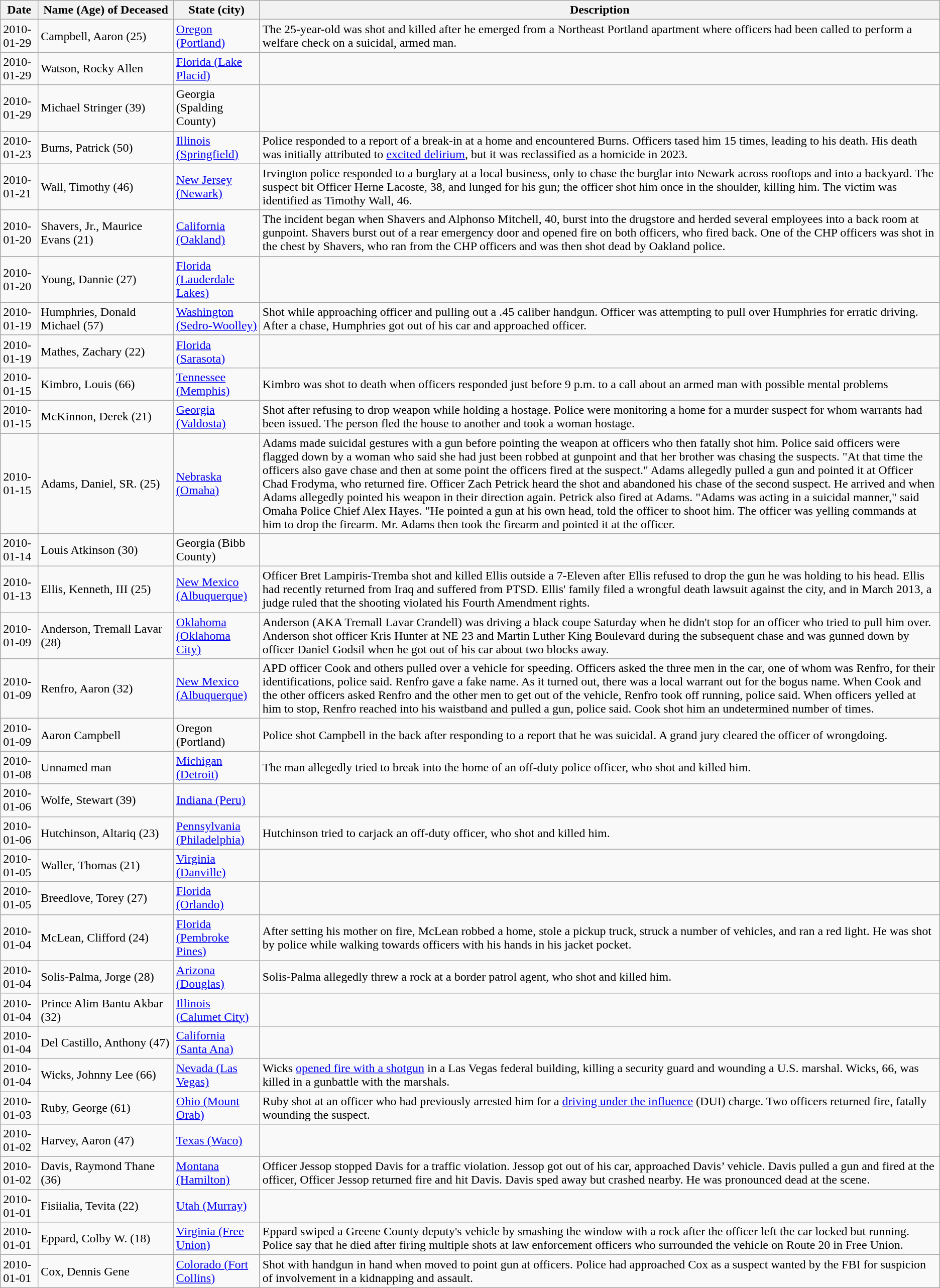<table class="wikitable sortable" border="1" id="killed">
<tr>
<th>Date</th>
<th nowrap>Name (Age) of Deceased</th>
<th>State (city)</th>
<th>Description</th>
</tr>
<tr>
<td>2010-01-29</td>
<td>Campbell, Aaron (25)</td>
<td><a href='#'>Oregon (Portland)</a></td>
<td>The 25-year-old was shot and killed after he emerged from a Northeast Portland apartment where officers had been called to perform a welfare check on a suicidal, armed man.</td>
</tr>
<tr>
<td>2010-01-29</td>
<td>Watson, Rocky Allen</td>
<td><a href='#'>Florida (Lake Placid)</a></td>
<td></td>
</tr>
<tr>
<td>2010-01-29</td>
<td>Michael Stringer (39)</td>
<td>Georgia (Spalding County)</td>
<td></td>
</tr>
<tr>
<td>2010-01-23</td>
<td>Burns, Patrick (50)</td>
<td><a href='#'>Illinois (Springfield)</a></td>
<td>Police responded to a report of a break-in at a home and encountered Burns. Officers tased him 15 times, leading to his death. His death was initially attributed to <a href='#'>excited delirium</a>, but it was reclassified as a homicide in 2023.</td>
</tr>
<tr>
<td>2010-01-21</td>
<td>Wall, Timothy (46)</td>
<td><a href='#'>New Jersey (Newark)</a></td>
<td>Irvington police responded to a burglary at a local business, only to chase the burglar into Newark across rooftops and into a backyard. The suspect bit Officer Herne Lacoste, 38, and lunged for his gun; the officer shot him once in the shoulder, killing him. The victim was identified as Timothy Wall, 46.</td>
</tr>
<tr>
<td>2010-01-20</td>
<td>Shavers, Jr., Maurice Evans (21)</td>
<td><a href='#'>California (Oakland)</a></td>
<td>The incident began when Shavers and Alphonso Mitchell, 40, burst into the drugstore and herded several employees into a back room at gunpoint. Shavers burst out of a rear emergency door and opened fire on both officers, who fired back. One of the CHP officers was shot in the chest by Shavers, who ran from the CHP officers and was then shot dead by Oakland police.</td>
</tr>
<tr>
<td>2010-01-20</td>
<td>Young, Dannie (27)</td>
<td><a href='#'>Florida (Lauderdale Lakes)</a></td>
<td></td>
</tr>
<tr>
<td>2010-01-19</td>
<td>Humphries, Donald Michael (57)</td>
<td><a href='#'>Washington (Sedro-Woolley)</a></td>
<td>Shot while approaching officer and pulling out a .45 caliber handgun.  Officer was attempting to pull over Humphries for erratic driving.  After a chase, Humphries got out of his car and approached officer.</td>
</tr>
<tr>
<td>2010-01-19</td>
<td>Mathes, Zachary (22)</td>
<td><a href='#'>Florida (Sarasota)</a></td>
<td></td>
</tr>
<tr>
<td>2010-01-15</td>
<td>Kimbro, Louis (66)</td>
<td><a href='#'>Tennessee (Memphis)</a></td>
<td>Kimbro was shot to death when officers responded just before 9 p.m. to a call about an armed man with possible mental problems</td>
</tr>
<tr>
<td>2010-01-15</td>
<td>McKinnon, Derek (21)</td>
<td><a href='#'>Georgia (Valdosta)</a></td>
<td>Shot after refusing to drop weapon while holding a hostage.  Police were monitoring a home for a murder suspect for whom warrants had been issued.  The person fled the house to another and took a woman hostage.</td>
</tr>
<tr>
<td>2010-01-15</td>
<td>Adams, Daniel, SR. (25)</td>
<td><a href='#'>Nebraska (Omaha)</a></td>
<td>Adams made suicidal gestures with a gun before pointing the weapon at officers who then fatally shot him. Police said officers were flagged down by a woman who said she had just been robbed at gunpoint and that her brother was chasing the suspects. "At that time the officers also gave chase and then at some point the officers fired at the suspect." Adams allegedly pulled a gun and pointed it at Officer Chad Frodyma, who returned fire. Officer Zach Petrick heard the shot and abandoned his chase of the second suspect. He arrived and when Adams allegedly pointed his weapon in their direction again. Petrick also fired at Adams. "Adams was acting in a suicidal manner," said Omaha Police Chief Alex Hayes. "He pointed a gun at his own head, told the officer to shoot him. The officer was yelling commands at him to drop the firearm. Mr. Adams then took the firearm and pointed it at the officer.</td>
</tr>
<tr>
<td>2010-01-14</td>
<td>Louis Atkinson (30)</td>
<td>Georgia (Bibb County)</td>
<td></td>
</tr>
<tr>
<td>2010-01-13</td>
<td>Ellis, Kenneth, III (25)</td>
<td><a href='#'>New Mexico (Albuquerque)</a></td>
<td>Officer Bret Lampiris-Tremba shot and killed Ellis outside a 7-Eleven after Ellis refused to drop the gun he was holding to his head. Ellis had recently returned from Iraq and suffered from PTSD. Ellis' family filed a wrongful death lawsuit against the city, and in March 2013, a judge ruled that the shooting violated his Fourth Amendment rights.</td>
</tr>
<tr>
<td>2010-01-09</td>
<td>Anderson, Tremall Lavar (28)</td>
<td><a href='#'>Oklahoma (Oklahoma City)</a></td>
<td>Anderson (AKA Tremall Lavar Crandell) was driving a black coupe Saturday when he didn't stop for an officer who tried to pull him over. Anderson shot officer Kris Hunter at NE 23 and Martin Luther King Boulevard during the subsequent chase and was gunned down by officer Daniel Godsil when he got out of his car about two blocks away.</td>
</tr>
<tr>
<td>2010-01-09</td>
<td>Renfro, Aaron (32)</td>
<td><a href='#'>New Mexico (Albuquerque)</a></td>
<td>APD officer Cook and others pulled over a vehicle for speeding. Officers asked the three men in the car, one of whom was Renfro, for their identifications, police said. Renfro gave a fake name. As it turned out, there was a local warrant out for the bogus name. When Cook and the other officers asked Renfro and the other men to get out of the vehicle, Renfro took off running, police said. When officers yelled at him to stop, Renfro reached into his waistband and pulled a gun, police said. Cook shot him an undetermined number of times.</td>
</tr>
<tr>
<td>2010-01-09</td>
<td>Aaron Campbell</td>
<td>Oregon (Portland)</td>
<td>Police shot Campbell in the back after responding to a report that he was suicidal. A grand jury cleared the officer of wrongdoing.</td>
</tr>
<tr>
<td>2010-01-08</td>
<td>Unnamed man</td>
<td><a href='#'>Michigan (Detroit)</a></td>
<td>The man allegedly tried to break into the home of an off-duty police officer, who shot and killed him.</td>
</tr>
<tr>
<td>2010-01-06</td>
<td>Wolfe, Stewart (39)</td>
<td><a href='#'>Indiana (Peru)</a></td>
<td></td>
</tr>
<tr>
<td>2010-01-06</td>
<td>Hutchinson, Altariq (23)</td>
<td><a href='#'>Pennsylvania (Philadelphia)</a></td>
<td>Hutchinson tried to carjack an off-duty officer, who shot and killed him.</td>
</tr>
<tr>
<td>2010-01-05</td>
<td>Waller, Thomas (21)</td>
<td><a href='#'>Virginia (Danville)</a></td>
<td></td>
</tr>
<tr>
<td>2010-01-05</td>
<td>Breedlove, Torey (27)</td>
<td><a href='#'>Florida (Orlando)</a></td>
<td></td>
</tr>
<tr>
<td>2010-01-04</td>
<td>McLean, Clifford (24)</td>
<td><a href='#'>Florida (Pembroke Pines)</a></td>
<td>After setting his mother on fire, McLean robbed a home, stole a pickup truck, struck a number of vehicles, and ran a red light. He was shot by police while walking towards officers with his hands in his jacket pocket.</td>
</tr>
<tr>
<td>2010-01-04</td>
<td>Solis-Palma, Jorge (28)</td>
<td><a href='#'>Arizona (Douglas)</a></td>
<td>Solis-Palma allegedly threw a rock at a border patrol agent, who shot and killed him.</td>
</tr>
<tr>
<td>2010-01-04</td>
<td>Prince Alim Bantu Akbar (32)</td>
<td><a href='#'>Illinois (Calumet City)</a></td>
<td></td>
</tr>
<tr>
<td>2010-01-04</td>
<td>Del Castillo, Anthony (47)</td>
<td><a href='#'>California (Santa Ana)</a></td>
<td></td>
</tr>
<tr>
<td>2010-01-04</td>
<td>Wicks, Johnny Lee (66)</td>
<td><a href='#'>Nevada (Las Vegas)</a></td>
<td>Wicks <a href='#'>opened fire with a shotgun</a> in a Las Vegas federal building, killing a security guard and wounding a U.S. marshal. Wicks, 66, was killed in a gunbattle with the marshals.</td>
</tr>
<tr>
<td>2010-01-03</td>
<td>Ruby, George (61)</td>
<td><a href='#'>Ohio (Mount Orab)</a></td>
<td>Ruby shot at an officer who had previously arrested him for a <a href='#'>driving under the influence</a> (DUI) charge. Two officers returned fire, fatally wounding the suspect.</td>
</tr>
<tr>
<td>2010-01-02</td>
<td>Harvey, Aaron (47)</td>
<td><a href='#'>Texas (Waco)</a></td>
<td></td>
</tr>
<tr>
<td>2010-01-02</td>
<td>Davis, Raymond Thane (36)</td>
<td><a href='#'>Montana (Hamilton)</a></td>
<td>Officer Jessop stopped Davis for a traffic violation. Jessop got out of his car, approached Davis’ vehicle. Davis pulled a gun and fired at the officer, Officer Jessop returned fire and hit Davis. Davis sped away but crashed nearby. He was pronounced dead at the scene.</td>
</tr>
<tr>
<td>2010-01-01</td>
<td>Fisiialia, Tevita (22)</td>
<td><a href='#'>Utah (Murray)</a></td>
<td></td>
</tr>
<tr>
<td>2010-01-01</td>
<td>Eppard, Colby W. (18)</td>
<td><a href='#'>Virginia (Free Union)</a></td>
<td>Eppard swiped a Greene County deputy's vehicle by smashing the window with a rock after the officer left the car locked but running. Police say that he died after firing multiple shots at law enforcement officers who surrounded the vehicle on Route 20 in Free Union.</td>
</tr>
<tr>
<td>2010-01-01</td>
<td>Cox, Dennis Gene</td>
<td><a href='#'>Colorado (Fort Collins)</a></td>
<td>Shot with handgun in hand when moved to point gun at officers.  Police had approached Cox as a suspect wanted by the FBI for suspicion of involvement in a kidnapping and assault.</td>
</tr>
</table>
